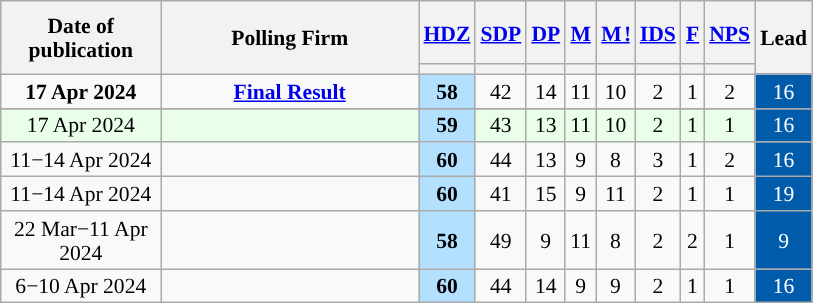<table class="wikitable sortable" style="text-align:center; font-size:90%; line-height:16px;">
<tr style="height:42px;">
<th style="width:100px;" rowspan="2">Date of publication</th>
<th style="width:165px;" rowspan="2">Polling Firm</th>
<th><a href='#'>HDZ</a></th>
<th><a href='#'>SDP</a></th>
<th><a href='#'>DP</a></th>
<th><a href='#'>M</a></th>
<th style="letter-spacing:-1px;"><a href='#'>M !</a></th>
<th><a href='#'>IDS</a></th>
<th><a href='#'>F</a></th>
<th><a href='#'>NPS</a></th>
<th class="unsortable" style="width:20px;" rowspan="2">Lead</th>
</tr>
<tr>
<th style="color:inherit;background:"></th>
<th data-sort-type="number" style="color:inherit;background:"></th>
<th style="color:inherit;background:"></th>
<th style="color:inherit;background:"></th>
<th style="color:inherit;background:"></th>
<th style="color:inherit;background:"></th>
<th style="color:inherit;background:"></th>
<th style="color:inherit;background:"></th>
</tr>
<tr>
<td><strong>17 Apr 2024</strong></td>
<td><strong><a href='#'>Final Result</a></strong></td>
<td style="background:#B3E0FF"><strong>58</strong></td>
<td>42</td>
<td>14</td>
<td>11</td>
<td>10</td>
<td>2</td>
<td>1</td>
<td>2</td>
<td style="background:#005BAA; color: white">16</td>
</tr>
<tr>
</tr>
<tr style="background:#EAFFEA"|>
<td>17 Apr 2024</td>
<td></td>
<td style="background:#B3E0FF"><strong>59</strong></td>
<td>43</td>
<td>13</td>
<td>11</td>
<td>10</td>
<td>2</td>
<td>1</td>
<td>1</td>
<td style="background:#005BAA; color: white">16</td>
</tr>
<tr>
<td>11−14 Apr 2024</td>
<td></td>
<td style="background:#B3E0FF"><strong>60</strong></td>
<td>44</td>
<td>13</td>
<td>9</td>
<td>8</td>
<td>3</td>
<td>1</td>
<td>2</td>
<td style="background:#005BAA; color: white">16</td>
</tr>
<tr>
<td>11−14 Apr 2024</td>
<td></td>
<td style="background:#B3E0FF"><strong>60</strong></td>
<td>41</td>
<td>15</td>
<td>9</td>
<td>11</td>
<td>2</td>
<td>1</td>
<td>1</td>
<td style="background:#005BAA; color: white">19</td>
</tr>
<tr>
<td>22 Mar−11 Apr 2024</td>
<td></td>
<td style="background:#B3E0FF"><strong>58</strong></td>
<td>49</td>
<td>9</td>
<td>11</td>
<td>8</td>
<td>2</td>
<td>2</td>
<td>1</td>
<td style="background:#005BAA; color: white">9</td>
</tr>
<tr>
<td>6−10 Apr 2024</td>
<td></td>
<td style="background:#B3E0FF"><strong>60</strong></td>
<td>44</td>
<td>14</td>
<td>9</td>
<td>9</td>
<td>2</td>
<td>1</td>
<td>1</td>
<td style="background:#005BAA; color: white">16</td>
</tr>
</table>
